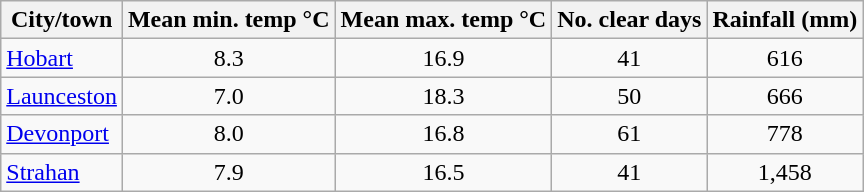<table class="wikitable">
<tr>
<th>City/town</th>
<th>Mean min. temp °C</th>
<th>Mean max. temp °C</th>
<th>No. clear days</th>
<th>Rainfall (mm)</th>
</tr>
<tr>
<td><a href='#'>Hobart</a></td>
<td align=center>8.3</td>
<td align=center>16.9</td>
<td align=center>41</td>
<td align=center>616</td>
</tr>
<tr>
<td><a href='#'>Launceston</a></td>
<td align=center>7.0</td>
<td align=center>18.3</td>
<td align=center>50</td>
<td align=center>666</td>
</tr>
<tr>
<td><a href='#'>Devonport</a></td>
<td align=center>8.0</td>
<td align=center>16.8</td>
<td align=center>61</td>
<td align=center>778</td>
</tr>
<tr>
<td><a href='#'>Strahan</a></td>
<td align=center>7.9</td>
<td align=center>16.5</td>
<td align=center>41</td>
<td align=center>1,458</td>
</tr>
</table>
